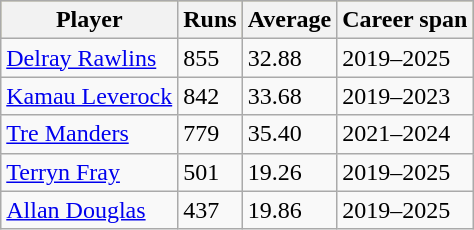<table class="wikitable">
<tr style="background:#bdb76b;">
<th>Player</th>
<th>Runs</th>
<th>Average</th>
<th>Career span</th>
</tr>
<tr>
<td><a href='#'>Delray Rawlins</a></td>
<td>855</td>
<td>32.88</td>
<td>2019–2025</td>
</tr>
<tr>
<td><a href='#'>Kamau Leverock</a></td>
<td>842</td>
<td>33.68</td>
<td>2019–2023</td>
</tr>
<tr>
<td><a href='#'>Tre Manders</a></td>
<td>779</td>
<td>35.40</td>
<td>2021–2024</td>
</tr>
<tr>
<td><a href='#'>Terryn Fray</a></td>
<td>501</td>
<td>19.26</td>
<td>2019–2025</td>
</tr>
<tr>
<td><a href='#'>Allan Douglas</a></td>
<td>437</td>
<td>19.86</td>
<td>2019–2025</td>
</tr>
</table>
